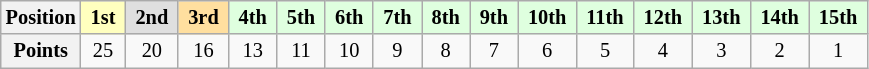<table class="wikitable" style="font-size:85%; text-align:center">
<tr>
<th>Position</th>
<td style="background:#ffffbf;"> <strong>1st</strong> </td>
<td style="background:#dfdfdf;"> <strong>2nd</strong> </td>
<td style="background:#ffdf9f;"> <strong>3rd</strong> </td>
<td style="background:#dfffdf;"> <strong>4th</strong> </td>
<td style="background:#dfffdf;"> <strong>5th</strong> </td>
<td style="background:#dfffdf;"> <strong>6th</strong> </td>
<td style="background:#dfffdf;"> <strong>7th</strong> </td>
<td style="background:#dfffdf;"> <strong>8th</strong> </td>
<td style="background:#dfffdf;"> <strong>9th</strong> </td>
<td style="background:#dfffdf;"> <strong>10th</strong> </td>
<td style="background:#dfffdf;"> <strong>11th</strong> </td>
<td style="background:#dfffdf;"> <strong>12th</strong> </td>
<td style="background:#dfffdf;"> <strong>13th</strong> </td>
<td style="background:#dfffdf;"> <strong>14th</strong> </td>
<td style="background:#dfffdf;"> <strong>15th</strong> </td>
</tr>
<tr>
<th>Points</th>
<td>25</td>
<td>20</td>
<td>16</td>
<td>13</td>
<td>11</td>
<td>10</td>
<td>9</td>
<td>8</td>
<td>7</td>
<td>6</td>
<td>5</td>
<td>4</td>
<td>3</td>
<td>2</td>
<td>1</td>
</tr>
</table>
